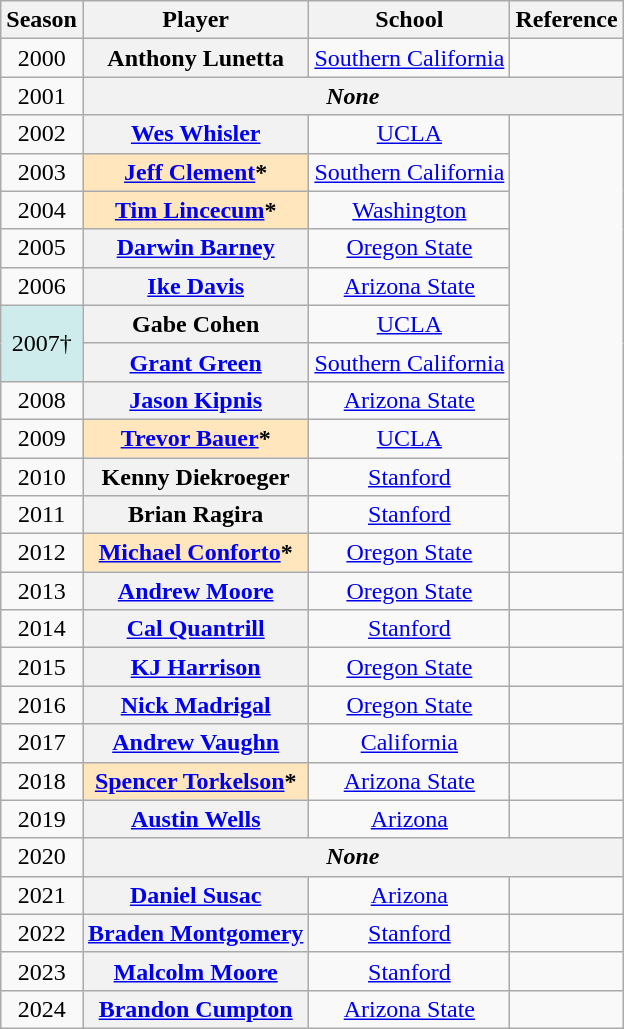<table class="wikitable sortable plainrowheaders" style="text-align:center;">
<tr>
<th scope="col">Season</th>
<th scope="col">Player</th>
<th scope="col">School</th>
<th scope="col" class="unsortable">Reference</th>
</tr>
<tr align="center">
<td>2000</td>
<th scope="row" style="text-align:center">Anthony Lunetta</th>
<td><a href='#'>Southern California</a></td>
<td></td>
</tr>
<tr align="center">
<td>2001</td>
<th colspan="3" scope="row" style="text-align:center"><em>None</em></th>
</tr>
<tr align="center">
<td>2002</td>
<th scope="row" style="text-align:center"><a href='#'>Wes Whisler</a></th>
<td><a href='#'>UCLA</a></td>
<td rowspan="11"></td>
</tr>
<tr align="center">
<td>2003</td>
<th scope="row" style="text-align:center; background:#ffe6bd"><a href='#'>Jeff Clement</a>*</th>
<td><a href='#'>Southern California</a></td>
</tr>
<tr align="center">
<td>2004</td>
<th scope="row" style="text-align:center; background:#ffe6bd"><a href='#'>Tim Lincecum</a>*</th>
<td><a href='#'>Washington</a></td>
</tr>
<tr align="center">
<td>2005</td>
<th scope="row" style="text-align:center"><a href='#'>Darwin Barney</a></th>
<td><a href='#'>Oregon State</a></td>
</tr>
<tr align="center">
<td>2006</td>
<th scope="row" style="text-align:center"><a href='#'>Ike Davis</a></th>
<td><a href='#'>Arizona State</a></td>
</tr>
<tr align="center">
<td style="background:#cfecec;"  rowspan="2">2007†</td>
<th scope="row" style="text-align:center">Gabe Cohen</th>
<td><a href='#'>UCLA</a></td>
</tr>
<tr>
<th scope="row" style="text-align:center"><a href='#'>Grant Green</a></th>
<td><a href='#'>Southern California</a></td>
</tr>
<tr align=center>
<td>2008</td>
<th scope="row" style="text-align:center"><a href='#'>Jason Kipnis</a></th>
<td><a href='#'>Arizona State</a></td>
</tr>
<tr align=center>
<td>2009</td>
<th scope="row" style="text-align:center; background:#ffe6bd"><a href='#'>Trevor Bauer</a>*</th>
<td><a href='#'>UCLA</a></td>
</tr>
<tr align=center>
<td>2010</td>
<th scope="row" style="text-align:center">Kenny Diekroeger</th>
<td><a href='#'>Stanford</a></td>
</tr>
<tr align=center>
<td>2011</td>
<th scope="row" style="text-align:center">Brian Ragira</th>
<td><a href='#'>Stanford</a></td>
</tr>
<tr align=center>
<td>2012</td>
<th scope="row" style="text-align:center; background:#ffe6bd"><a href='#'>Michael Conforto</a>*</th>
<td><a href='#'>Oregon State</a></td>
<td></td>
</tr>
<tr align=center>
<td>2013</td>
<th scope="row" style="text-align:center"><a href='#'>Andrew Moore</a></th>
<td><a href='#'>Oregon State</a></td>
<td></td>
</tr>
<tr>
<td>2014</td>
<th scope="row" style="text-align:center"><a href='#'>Cal Quantrill</a></th>
<td><a href='#'>Stanford</a></td>
<td></td>
</tr>
<tr align=center>
<td>2015</td>
<th scope="row" style="text-align:center"><a href='#'>KJ Harrison</a></th>
<td><a href='#'>Oregon State</a></td>
<td style="text-align:center;"></td>
</tr>
<tr align=center>
<td>2016</td>
<th scope="row" style="text-align:center"><a href='#'>Nick Madrigal</a></th>
<td><a href='#'>Oregon State</a></td>
<td style="text-align:center;"></td>
</tr>
<tr align=center>
<td>2017</td>
<th scope="row" style="text-align:center"><a href='#'>Andrew Vaughn</a></th>
<td><a href='#'>California</a></td>
<td style="text-align:center;"></td>
</tr>
<tr align=center>
<td>2018</td>
<th scope="row" style="text-align:center; background:#ffe6bd"><a href='#'>Spencer Torkelson</a>*</th>
<td><a href='#'>Arizona State</a></td>
<td style="text-align:center;"></td>
</tr>
<tr align=center>
<td>2019</td>
<th scope="row" style="text-align:center"><a href='#'>Austin Wells</a></th>
<td><a href='#'>Arizona</a></td>
<td style="text-align:center;"></td>
</tr>
<tr>
<td>2020</td>
<th colspan="3" scope="row" style="text-align:center"><em>None</em></th>
</tr>
<tr align="center">
<td>2021</td>
<th scope="row" style="text-align:center"><a href='#'>Daniel Susac</a></th>
<td><a href='#'>Arizona</a></td>
<td style="text-align:center;"></td>
</tr>
<tr align="center">
<td>2022</td>
<th scope="row" style="text-align:center"><a href='#'>Braden Montgomery</a></th>
<td><a href='#'>Stanford</a></td>
<td style="text-align:center;"></td>
</tr>
<tr align=center>
<td>2023</td>
<th scope="row" style="text-align:center"><a href='#'>Malcolm Moore</a></th>
<td><a href='#'>Stanford</a></td>
<td style="text-align:center;"></td>
</tr>
<tr align=center>
<td>2024</td>
<th scope="row" style="text-align:center"><a href='#'>Brandon Cumpton</a></th>
<td><a href='#'>Arizona State</a></td>
<td style="text-align:center;"></td>
</tr>
</table>
